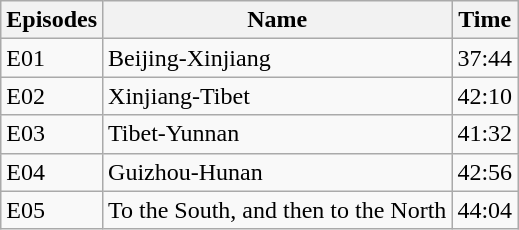<table class="wikitable">
<tr>
<th>Episodes</th>
<th>Name</th>
<th>Time</th>
</tr>
<tr>
<td>E01</td>
<td>Beijing-Xinjiang</td>
<td>37:44</td>
</tr>
<tr>
<td>E02</td>
<td>Xinjiang-Tibet</td>
<td>42:10</td>
</tr>
<tr>
<td>E03</td>
<td>Tibet-Yunnan</td>
<td>41:32</td>
</tr>
<tr>
<td>E04</td>
<td>Guizhou-Hunan</td>
<td>42:56</td>
</tr>
<tr>
<td>E05</td>
<td>To the South, and then to the North</td>
<td>44:04</td>
</tr>
</table>
